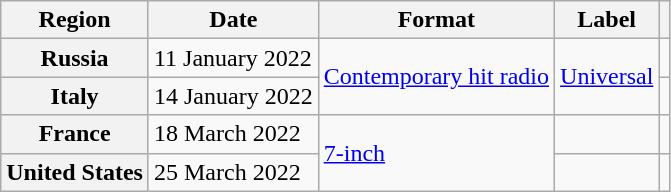<table class="wikitable plainrowheaders">
<tr>
<th scope="col">Region</th>
<th scope="col">Date</th>
<th scope="col">Format</th>
<th scope="col">Label</th>
<th scope="col"></th>
</tr>
<tr>
<th scope="row">Russia</th>
<td>11 January 2022</td>
<td rowspan="2"><a href='#'>Contemporary hit radio</a></td>
<td rowspan="2"><a href='#'>Universal</a></td>
<td></td>
</tr>
<tr>
<th scope="row">Italy</th>
<td>14 January 2022</td>
<td></td>
</tr>
<tr>
<th scope="row">France</th>
<td>18 March 2022</td>
<td rowspan="2"><a href='#'>7-inch</a></td>
<td></td>
<td></td>
</tr>
<tr>
<th scope="row">United States</th>
<td>25 March 2022</td>
<td></td>
<td></td>
</tr>
</table>
